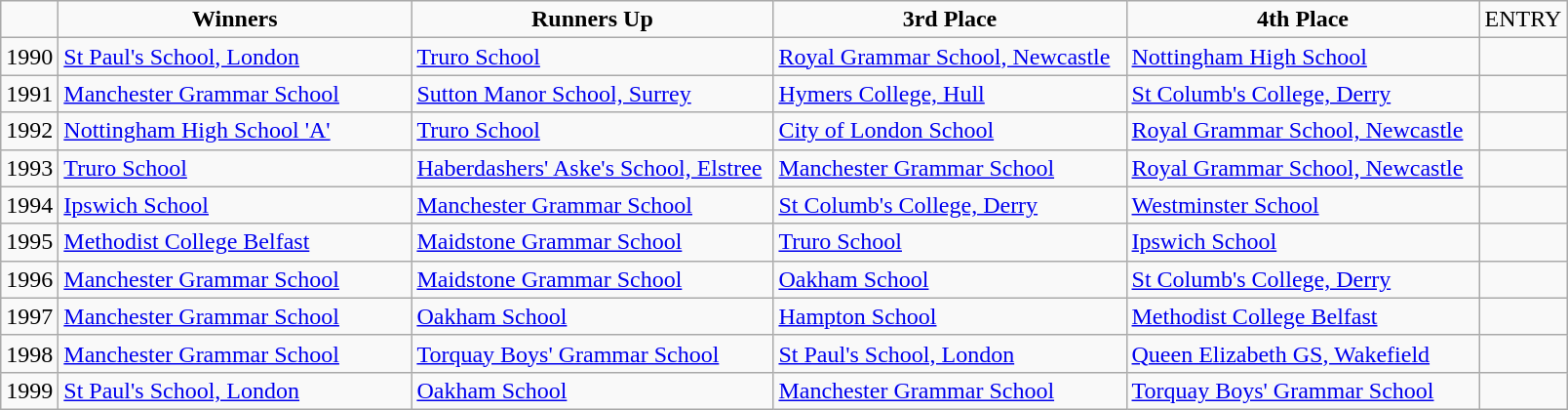<table class="wikitable">
<tr>
<td width="30" Height="15" valign="bottom"></td>
<td style="font-weight:bold" width="234" align="center" valign="bottom">Winners</td>
<td style="font-weight:bold" width="240" align="center" valign="bottom">Runners Up</td>
<td style="font-weight:bold" width="234" align="center" valign="bottom">3rd Place</td>
<td style="font-weight:bold" width="234" align="center" valign="bottom">4th Place</td>
<td width="40.5" align="center" valign="bottom">ENTRY</td>
</tr>
<tr>
<td Height="15" valign="bottom">1990</td>
<td valign="bottom"><a href='#'>St Paul's School, London</a></td>
<td valign="bottom"><a href='#'>Truro School</a></td>
<td valign="bottom"><a href='#'>Royal Grammar School, Newcastle</a></td>
<td valign="bottom"><a href='#'>Nottingham High School</a></td>
<td align="center" valign="bottom"></td>
</tr>
<tr>
<td Height="15" valign="bottom">1991</td>
<td valign="bottom"><a href='#'>Manchester Grammar School</a></td>
<td valign="bottom"><a href='#'>Sutton Manor School, Surrey</a></td>
<td valign="bottom"><a href='#'>Hymers College, Hull</a></td>
<td valign="bottom"><a href='#'>St Columb's College, Derry</a></td>
<td align="center" valign="bottom"></td>
</tr>
<tr>
<td Height="15" valign="bottom">1992</td>
<td valign="bottom"><a href='#'>Nottingham High School 'A'</a></td>
<td valign="bottom"><a href='#'>Truro School</a></td>
<td valign="bottom"><a href='#'>City of London School</a></td>
<td valign="bottom"><a href='#'>Royal Grammar School, Newcastle</a></td>
<td align="center" valign="bottom"></td>
</tr>
<tr>
<td Height="15" valign="bottom">1993</td>
<td valign="bottom"><a href='#'>Truro School</a></td>
<td valign="bottom"><a href='#'>Haberdashers' Aske's School, Elstree</a></td>
<td valign="bottom"><a href='#'>Manchester Grammar School</a></td>
<td valign="bottom"><a href='#'>Royal Grammar School, Newcastle</a></td>
<td align="center" valign="bottom"></td>
</tr>
<tr>
<td Height="15" valign="bottom">1994</td>
<td valign="bottom"><a href='#'>Ipswich School</a></td>
<td valign="bottom"><a href='#'>Manchester Grammar School</a></td>
<td valign="bottom"><a href='#'>St Columb's College, Derry</a></td>
<td valign="bottom"><a href='#'>Westminster School</a></td>
<td align="center" valign="bottom"></td>
</tr>
<tr>
<td Height="15" valign="bottom">1995</td>
<td valign="bottom"><a href='#'>Methodist College Belfast</a></td>
<td valign="bottom"><a href='#'>Maidstone Grammar School</a></td>
<td valign="bottom"><a href='#'>Truro School</a></td>
<td valign="bottom"><a href='#'>Ipswich School</a></td>
<td align="center" valign="bottom"></td>
</tr>
<tr>
<td Height="15" valign="bottom">1996</td>
<td valign="bottom"><a href='#'>Manchester Grammar School</a></td>
<td valign="bottom"><a href='#'>Maidstone Grammar School</a></td>
<td valign="bottom"><a href='#'>Oakham School</a></td>
<td valign="bottom"><a href='#'>St Columb's College, Derry</a></td>
<td align="center" valign="bottom"></td>
</tr>
<tr>
<td Height="15" valign="bottom">1997</td>
<td valign="bottom"><a href='#'>Manchester Grammar School</a></td>
<td valign="bottom"><a href='#'>Oakham School</a></td>
<td valign="bottom"><a href='#'>Hampton School</a></td>
<td valign="bottom"><a href='#'>Methodist College Belfast</a></td>
<td align="center" valign="bottom"></td>
</tr>
<tr>
<td Height="15" valign="bottom">1998</td>
<td valign="bottom"><a href='#'>Manchester Grammar School</a></td>
<td valign="bottom"><a href='#'>Torquay Boys' Grammar School</a></td>
<td valign="bottom"><a href='#'>St Paul's School, London</a></td>
<td valign="bottom"><a href='#'>Queen Elizabeth GS, Wakefield</a></td>
<td align="center" valign="bottom"></td>
</tr>
<tr>
<td Height="15" valign="bottom">1999</td>
<td valign="bottom"><a href='#'>St Paul's School, London</a></td>
<td valign="bottom"><a href='#'>Oakham School</a></td>
<td valign="bottom"><a href='#'>Manchester Grammar School</a></td>
<td valign="bottom"><a href='#'>Torquay Boys' Grammar School</a></td>
<td align="center" valign="bottom"></td>
</tr>
</table>
